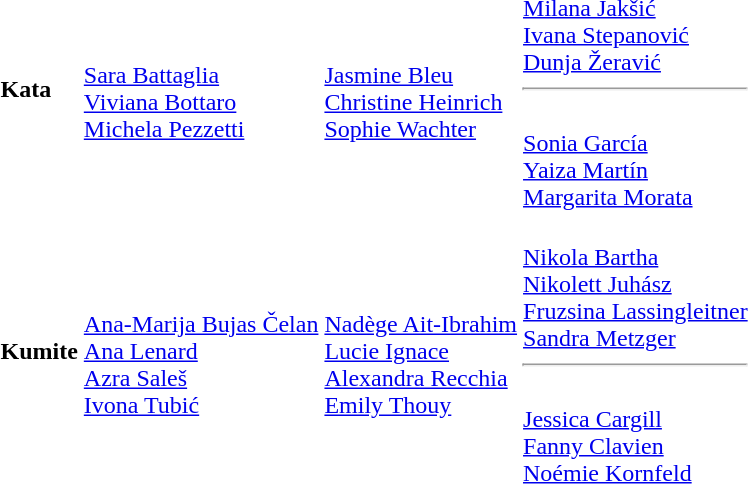<table>
<tr>
<td><strong>Kata</strong></td>
<td><br><a href='#'>Sara Battaglia</a><br><a href='#'>Viviana Bottaro</a><br><a href='#'>Michela Pezzetti</a></td>
<td><br><a href='#'>Jasmine Bleu</a><br><a href='#'>Christine Heinrich</a><br><a href='#'>Sophie Wachter</a></td>
<td><br><a href='#'>Milana Jakšić</a><br><a href='#'>Ivana Stepanović</a><br><a href='#'>Dunja Žeravić</a><hr><br><a href='#'>Sonia García</a><br><a href='#'>Yaiza Martín</a><br><a href='#'>Margarita Morata</a></td>
</tr>
<tr>
<td><strong>Kumite</strong></td>
<td><br><a href='#'>Ana-Marija Bujas Čelan</a><br><a href='#'>Ana Lenard</a><br><a href='#'>Azra Saleš</a><br><a href='#'>Ivona Tubić</a></td>
<td><br><a href='#'>Nadège Ait-Ibrahim</a><br><a href='#'>Lucie Ignace</a><br><a href='#'>Alexandra Recchia</a><br><a href='#'>Emily Thouy</a></td>
<td><br><a href='#'>Nikola Bartha</a><br><a href='#'>Nikolett Juhász</a><br><a href='#'>Fruzsina Lassingleitner</a><br><a href='#'>Sandra Metzger</a><hr><br><a href='#'>Jessica Cargill</a><br><a href='#'>Fanny Clavien</a><br><a href='#'>Noémie Kornfeld</a></td>
</tr>
</table>
